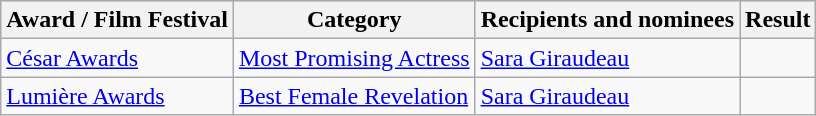<table class="wikitable plainrowheaders sortable">
<tr style="background:#ccc; text-align:center;">
<th scope="col">Award / Film Festival</th>
<th scope="col">Category</th>
<th scope="col">Recipients and nominees</th>
<th scope="col">Result</th>
</tr>
<tr>
<td><a href='#'>César Awards</a></td>
<td><a href='#'>Most Promising Actress</a></td>
<td><a href='#'>Sara Giraudeau</a></td>
<td></td>
</tr>
<tr>
<td><a href='#'>Lumière Awards</a></td>
<td><a href='#'>Best Female Revelation</a></td>
<td><a href='#'>Sara Giraudeau</a></td>
<td></td>
</tr>
</table>
